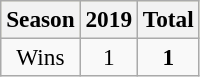<table class="wikitable" style=font-size:97%>
<tr style="background:#ffc;">
<th scope="col">Season</th>
<th scope="col">2019</th>
<th scope="col">Total</th>
</tr>
<tr align=center>
<td>Wins</td>
<td>1</td>
<td><strong>1</strong></td>
</tr>
</table>
